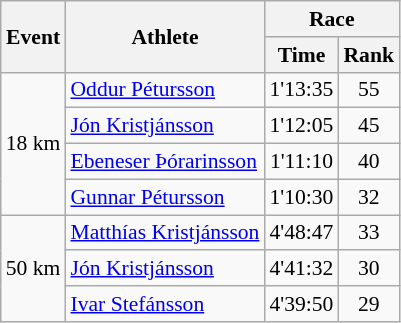<table class="wikitable" border="1" style="font-size:90%">
<tr>
<th rowspan=2>Event</th>
<th rowspan=2>Athlete</th>
<th colspan=2>Race</th>
</tr>
<tr>
<th>Time</th>
<th>Rank</th>
</tr>
<tr>
<td rowspan=4>18 km</td>
<td><a href='#'>Oddur Pétursson</a></td>
<td align=center>1'13:35</td>
<td align=center>55</td>
</tr>
<tr>
<td><a href='#'>Jón Kristjánsson</a></td>
<td align=center>1'12:05</td>
<td align=center>45</td>
</tr>
<tr>
<td><a href='#'>Ebeneser Þórarinsson</a></td>
<td align=center>1'11:10</td>
<td align=center>40</td>
</tr>
<tr>
<td><a href='#'>Gunnar Pétursson</a></td>
<td align=center>1'10:30</td>
<td align=center>32</td>
</tr>
<tr>
<td rowspan=3>50 km</td>
<td><a href='#'>Matthías Kristjánsson</a></td>
<td align=center>4'48:47</td>
<td align=center>33</td>
</tr>
<tr>
<td><a href='#'>Jón Kristjánsson</a></td>
<td align=center>4'41:32</td>
<td align=center>30</td>
</tr>
<tr>
<td><a href='#'>Ivar Stefánsson</a></td>
<td align=center>4'39:50</td>
<td align=center>29</td>
</tr>
</table>
